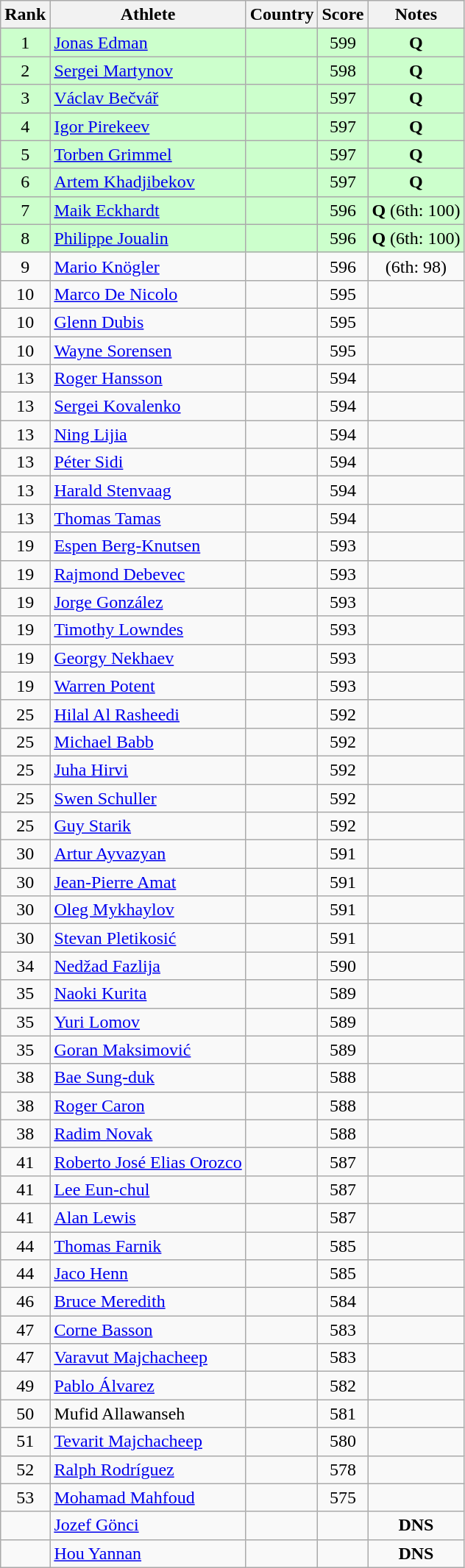<table class="wikitable sortable" style="text-align: center">
<tr>
<th>Rank</th>
<th>Athlete</th>
<th>Country</th>
<th>Score</th>
<th class="unsortable">Notes</th>
</tr>
<tr bgcolor=#ccffcc>
<td>1</td>
<td align=left><a href='#'>Jonas Edman</a></td>
<td align=left></td>
<td>599</td>
<td><strong>Q</strong></td>
</tr>
<tr bgcolor=#ccffcc>
<td>2</td>
<td align=left><a href='#'>Sergei Martynov</a></td>
<td align=left></td>
<td>598</td>
<td><strong>Q</strong></td>
</tr>
<tr bgcolor=#ccffcc>
<td>3</td>
<td align=left><a href='#'>Václav Bečvář</a></td>
<td align=left></td>
<td>597</td>
<td><strong>Q</strong></td>
</tr>
<tr bgcolor=#ccffcc>
<td>4</td>
<td align=left><a href='#'>Igor Pirekeev</a></td>
<td align=left></td>
<td>597</td>
<td><strong>Q</strong></td>
</tr>
<tr bgcolor=#ccffcc>
<td>5</td>
<td align=left><a href='#'>Torben Grimmel</a></td>
<td align=left></td>
<td>597</td>
<td><strong>Q</strong></td>
</tr>
<tr bgcolor=#ccffcc>
<td>6</td>
<td align=left><a href='#'>Artem Khadjibekov</a></td>
<td align=left></td>
<td>597</td>
<td><strong>Q</strong></td>
</tr>
<tr bgcolor=#ccffcc>
<td>7</td>
<td align=left><a href='#'>Maik Eckhardt</a></td>
<td align=left></td>
<td>596</td>
<td><strong>Q</strong> (6th: 100)</td>
</tr>
<tr bgcolor=#ccffcc>
<td>8</td>
<td align=left><a href='#'>Philippe Joualin</a></td>
<td align=left></td>
<td>596</td>
<td><strong>Q</strong> (6th: 100)</td>
</tr>
<tr>
<td>9</td>
<td align=left><a href='#'>Mario Knögler</a></td>
<td align=left></td>
<td>596</td>
<td>(6th: 98)</td>
</tr>
<tr>
<td>10</td>
<td align=left><a href='#'>Marco De Nicolo</a></td>
<td align=left></td>
<td>595</td>
<td></td>
</tr>
<tr>
<td>10</td>
<td align=left><a href='#'>Glenn Dubis</a></td>
<td align=left></td>
<td>595</td>
<td></td>
</tr>
<tr>
<td>10</td>
<td align=left><a href='#'>Wayne Sorensen</a></td>
<td align=left></td>
<td>595</td>
<td></td>
</tr>
<tr>
<td>13</td>
<td align=left><a href='#'>Roger Hansson</a></td>
<td align=left></td>
<td>594</td>
<td></td>
</tr>
<tr>
<td>13</td>
<td align=left><a href='#'>Sergei Kovalenko</a></td>
<td align=left></td>
<td>594</td>
<td></td>
</tr>
<tr>
<td>13</td>
<td align=left><a href='#'>Ning Lijia</a></td>
<td align=left></td>
<td>594</td>
<td></td>
</tr>
<tr>
<td>13</td>
<td align=left><a href='#'>Péter Sidi</a></td>
<td align=left></td>
<td>594</td>
<td></td>
</tr>
<tr>
<td>13</td>
<td align=left><a href='#'>Harald Stenvaag</a></td>
<td align=left></td>
<td>594</td>
<td></td>
</tr>
<tr>
<td>13</td>
<td align=left><a href='#'>Thomas Tamas</a></td>
<td align=left></td>
<td>594</td>
<td></td>
</tr>
<tr>
<td>19</td>
<td align=left><a href='#'>Espen Berg-Knutsen</a></td>
<td align=left></td>
<td>593</td>
<td></td>
</tr>
<tr>
<td>19</td>
<td align=left><a href='#'>Rajmond Debevec</a></td>
<td align=left></td>
<td>593</td>
<td></td>
</tr>
<tr>
<td>19</td>
<td align=left><a href='#'>Jorge González</a></td>
<td align=left></td>
<td>593</td>
<td></td>
</tr>
<tr>
<td>19</td>
<td align=left><a href='#'>Timothy Lowndes</a></td>
<td align=left></td>
<td>593</td>
<td></td>
</tr>
<tr>
<td>19</td>
<td align=left><a href='#'>Georgy Nekhaev</a></td>
<td align=left></td>
<td>593</td>
<td></td>
</tr>
<tr>
<td>19</td>
<td align=left><a href='#'>Warren Potent</a></td>
<td align=left></td>
<td>593</td>
<td></td>
</tr>
<tr>
<td>25</td>
<td align=left><a href='#'>Hilal Al Rasheedi</a></td>
<td align=left></td>
<td>592</td>
<td></td>
</tr>
<tr>
<td>25</td>
<td align=left><a href='#'>Michael Babb</a></td>
<td align=left></td>
<td>592</td>
<td></td>
</tr>
<tr>
<td>25</td>
<td align=left><a href='#'>Juha Hirvi</a></td>
<td align=left></td>
<td>592</td>
<td></td>
</tr>
<tr>
<td>25</td>
<td align=left><a href='#'>Swen Schuller</a></td>
<td align=left></td>
<td>592</td>
<td></td>
</tr>
<tr>
<td>25</td>
<td align=left><a href='#'>Guy Starik</a></td>
<td align=left></td>
<td>592</td>
<td></td>
</tr>
<tr>
<td>30</td>
<td align=left><a href='#'>Artur Ayvazyan</a></td>
<td align=left></td>
<td>591</td>
<td></td>
</tr>
<tr>
<td>30</td>
<td align=left><a href='#'>Jean-Pierre Amat</a></td>
<td align=left></td>
<td>591</td>
<td></td>
</tr>
<tr>
<td>30</td>
<td align=left><a href='#'>Oleg Mykhaylov</a></td>
<td align=left></td>
<td>591</td>
<td></td>
</tr>
<tr>
<td>30</td>
<td align=left><a href='#'>Stevan Pletikosić</a></td>
<td align=left></td>
<td>591</td>
<td></td>
</tr>
<tr>
<td>34</td>
<td align=left><a href='#'>Nedžad Fazlija</a></td>
<td align=left></td>
<td>590</td>
<td></td>
</tr>
<tr>
<td>35</td>
<td align=left><a href='#'>Naoki Kurita</a></td>
<td align=left></td>
<td>589</td>
<td></td>
</tr>
<tr>
<td>35</td>
<td align=left><a href='#'>Yuri Lomov</a></td>
<td align=left></td>
<td>589</td>
<td></td>
</tr>
<tr>
<td>35</td>
<td align=left><a href='#'>Goran Maksimović</a></td>
<td align=left></td>
<td>589</td>
<td></td>
</tr>
<tr>
<td>38</td>
<td align=left><a href='#'>Bae Sung-duk</a></td>
<td align=left></td>
<td>588</td>
<td></td>
</tr>
<tr>
<td>38</td>
<td align=left><a href='#'>Roger Caron</a></td>
<td align=left></td>
<td>588</td>
<td></td>
</tr>
<tr>
<td>38</td>
<td align=left><a href='#'>Radim Novak</a></td>
<td align=left></td>
<td>588</td>
<td></td>
</tr>
<tr>
<td>41</td>
<td align=left><a href='#'>Roberto José Elias Orozco</a></td>
<td align=left></td>
<td>587</td>
<td></td>
</tr>
<tr>
<td>41</td>
<td align=left><a href='#'>Lee Eun-chul</a></td>
<td align=left></td>
<td>587</td>
<td></td>
</tr>
<tr>
<td>41</td>
<td align=left><a href='#'>Alan Lewis</a></td>
<td align=left></td>
<td>587</td>
<td></td>
</tr>
<tr>
<td>44</td>
<td align=left><a href='#'>Thomas Farnik</a></td>
<td align=left></td>
<td>585</td>
<td></td>
</tr>
<tr>
<td>44</td>
<td align=left><a href='#'>Jaco Henn</a></td>
<td align=left></td>
<td>585</td>
<td></td>
</tr>
<tr>
<td>46</td>
<td align=left><a href='#'>Bruce Meredith</a></td>
<td align=left></td>
<td>584</td>
<td></td>
</tr>
<tr>
<td>47</td>
<td align=left><a href='#'>Corne Basson</a></td>
<td align=left></td>
<td>583</td>
<td></td>
</tr>
<tr>
<td>47</td>
<td align=left><a href='#'>Varavut Majchacheep</a></td>
<td align=left></td>
<td>583</td>
<td></td>
</tr>
<tr>
<td>49</td>
<td align=left><a href='#'>Pablo Álvarez</a></td>
<td align=left></td>
<td>582</td>
<td></td>
</tr>
<tr>
<td>50</td>
<td align=left>Mufid Allawanseh</td>
<td align=left></td>
<td>581</td>
<td></td>
</tr>
<tr>
<td>51</td>
<td align=left><a href='#'>Tevarit Majchacheep</a></td>
<td align=left></td>
<td>580</td>
<td></td>
</tr>
<tr>
<td>52</td>
<td align=left><a href='#'>Ralph Rodríguez</a></td>
<td align=left></td>
<td>578</td>
<td></td>
</tr>
<tr>
<td>53</td>
<td align=left><a href='#'>Mohamad Mahfoud</a></td>
<td align=left></td>
<td>575</td>
<td></td>
</tr>
<tr>
<td></td>
<td align=left><a href='#'>Jozef Gönci</a></td>
<td align=left></td>
<td></td>
<td><strong>DNS</strong></td>
</tr>
<tr>
<td></td>
<td align=left><a href='#'>Hou Yannan</a></td>
<td align=left></td>
<td></td>
<td><strong>DNS</strong></td>
</tr>
</table>
